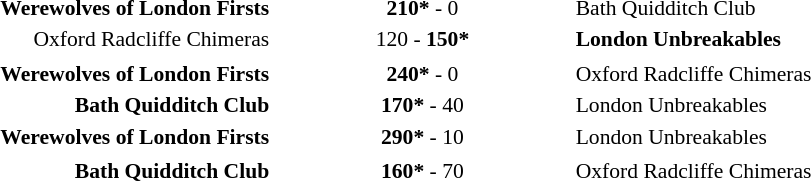<table width="100%" cellspacing="1">
<tr style="font-size:90%">
<td align="right"><strong>Werewolves of London Firsts</strong></td>
<td align="center"><strong>210*</strong> - 0</td>
<td>Bath Quidditch Club</td>
</tr>
<tr>
</tr>
<tr style="font-size:90%">
<td align="right">Oxford Radcliffe Chimeras</td>
<td align="center">120 - <strong>150*</strong></td>
<td><strong>London Unbreakables</strong></td>
</tr>
<tr>
<td></td>
<td></td>
</tr>
<tr style="font-size:90%">
<td align="right"><strong>Werewolves of London Firsts</strong></td>
<td align="center"><strong>240*</strong> - 0</td>
<td>Oxford Radcliffe Chimeras</td>
</tr>
<tr>
</tr>
<tr style="font-size:90%">
<td align="right"><strong>Bath Quidditch Club</strong></td>
<td align="center"><strong>170*</strong> - 40</td>
<td>London Unbreakables</td>
</tr>
<tr>
</tr>
<tr style="font-size:90%">
<td align="right"><strong>Werewolves of London Firsts</strong></td>
<td align="center"><strong>290*</strong> - 10</td>
<td>London Unbreakables</td>
</tr>
<tr>
<td></td>
</tr>
<tr style="font-size:90%">
<td align="right"><strong>Bath Quidditch Club</strong></td>
<td align="center"><strong>160*</strong> - 70</td>
<td>Oxford Radcliffe Chimeras</td>
</tr>
</table>
